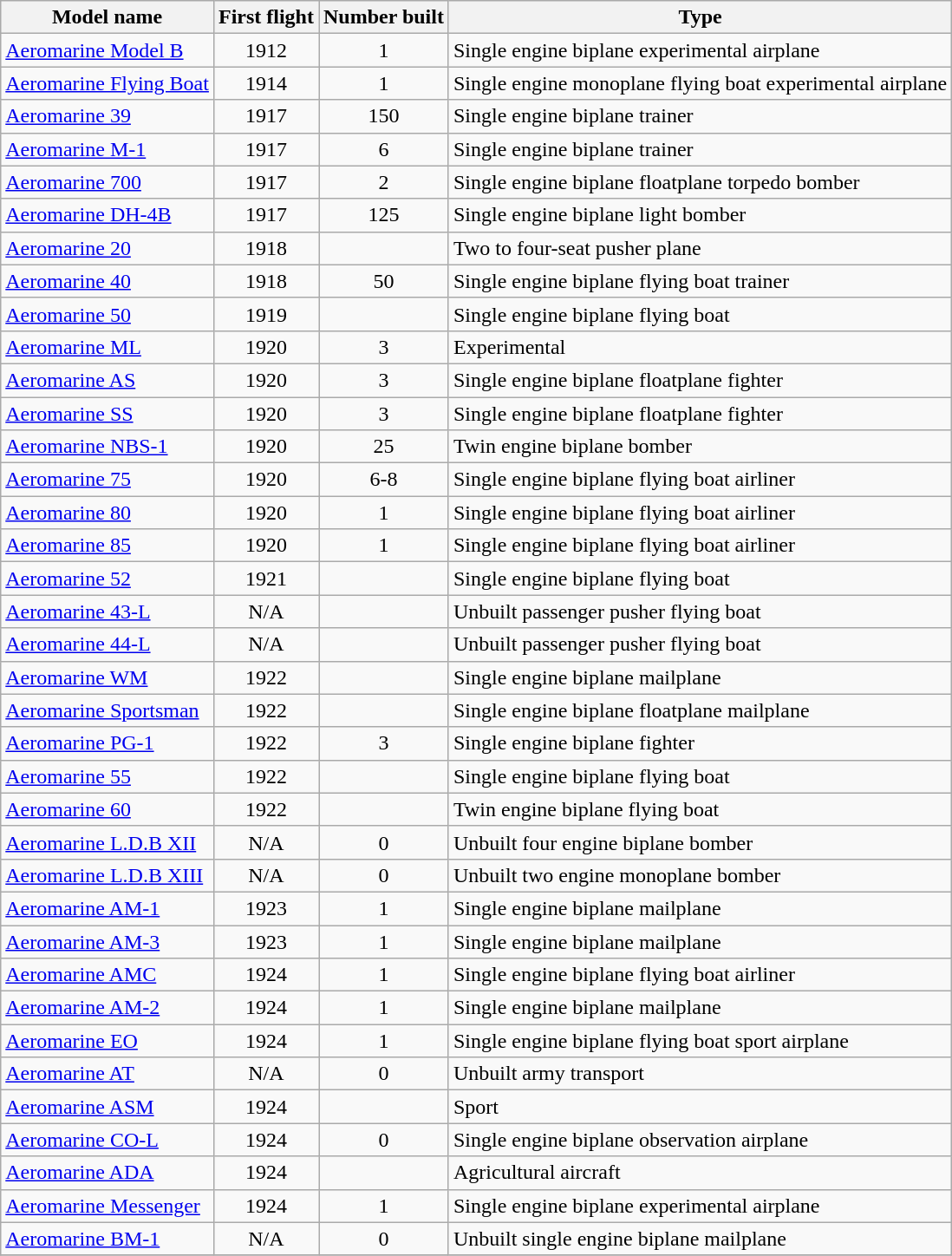<table class="wikitable sortable">
<tr>
<th>Model name</th>
<th>First flight</th>
<th>Number built</th>
<th>Type</th>
</tr>
<tr>
<td align=left><a href='#'>Aeromarine Model B</a></td>
<td align=center>1912</td>
<td align=center>1</td>
<td align=left>Single engine biplane experimental airplane</td>
</tr>
<tr>
<td align=left><a href='#'>Aeromarine Flying Boat</a></td>
<td align=center>1914</td>
<td align=center>1</td>
<td align=left>Single engine monoplane flying boat experimental airplane</td>
</tr>
<tr>
<td align=left><a href='#'>Aeromarine 39</a></td>
<td align=center>1917</td>
<td align=center>150</td>
<td align=left>Single engine biplane trainer</td>
</tr>
<tr>
<td align=left><a href='#'>Aeromarine M-1</a></td>
<td align=center>1917</td>
<td align=center>6</td>
<td align=left>Single engine biplane trainer</td>
</tr>
<tr>
<td align=left><a href='#'>Aeromarine 700</a></td>
<td align=center>1917</td>
<td align=center>2</td>
<td align=left>Single engine biplane floatplane torpedo bomber</td>
</tr>
<tr>
<td align=left><a href='#'>Aeromarine DH-4B</a></td>
<td align=center>1917</td>
<td align=center>125</td>
<td align=left>Single engine biplane light bomber</td>
</tr>
<tr>
<td align=left><a href='#'>Aeromarine 20</a></td>
<td align=center>1918</td>
<td align=center></td>
<td align=left>Two to four-seat pusher plane</td>
</tr>
<tr>
<td align=left><a href='#'>Aeromarine 40</a></td>
<td align=center>1918</td>
<td align=center>50</td>
<td align=left>Single engine biplane flying boat trainer</td>
</tr>
<tr>
<td align=left><a href='#'>Aeromarine 50</a></td>
<td align=center>1919</td>
<td align=center></td>
<td align=left>Single engine biplane flying boat</td>
</tr>
<tr>
<td align=left><a href='#'>Aeromarine ML</a></td>
<td align=center>1920</td>
<td align=center>3</td>
<td align=left>Experimental</td>
</tr>
<tr>
<td align=left><a href='#'>Aeromarine AS</a></td>
<td align=center>1920</td>
<td align=center>3</td>
<td align=left>Single engine biplane floatplane fighter</td>
</tr>
<tr>
<td align=left><a href='#'>Aeromarine SS</a></td>
<td align=center>1920</td>
<td align=center>3</td>
<td align=left>Single engine biplane floatplane fighter</td>
</tr>
<tr>
<td align=left><a href='#'>Aeromarine NBS-1</a></td>
<td align=center>1920</td>
<td align=center>25</td>
<td align=left>Twin engine biplane bomber</td>
</tr>
<tr>
<td align=left><a href='#'>Aeromarine 75</a></td>
<td align=center>1920</td>
<td align=center>6-8</td>
<td align=left>Single engine biplane flying boat airliner</td>
</tr>
<tr>
<td align=left><a href='#'>Aeromarine 80</a></td>
<td align=center>1920</td>
<td align=center>1</td>
<td align=left>Single engine biplane flying boat airliner</td>
</tr>
<tr>
<td align=left><a href='#'>Aeromarine 85</a></td>
<td align=center>1920</td>
<td align=center>1</td>
<td align=left>Single engine biplane flying boat airliner</td>
</tr>
<tr>
<td align=left><a href='#'>Aeromarine 52</a></td>
<td align=center>1921</td>
<td align=center></td>
<td align=left>Single engine biplane flying boat</td>
</tr>
<tr>
<td align=left><a href='#'>Aeromarine 43-L</a></td>
<td align=center>N/A</td>
<td align=center></td>
<td align=left>Unbuilt passenger pusher flying boat</td>
</tr>
<tr>
<td align=left><a href='#'>Aeromarine 44-L</a></td>
<td align=center>N/A</td>
<td align=center></td>
<td align=left>Unbuilt passenger pusher flying boat</td>
</tr>
<tr>
<td align=left><a href='#'>Aeromarine WM</a></td>
<td align=center>1922</td>
<td align=center></td>
<td align=left>Single engine biplane mailplane</td>
</tr>
<tr>
<td align=left><a href='#'>Aeromarine Sportsman</a></td>
<td align=center>1922</td>
<td align=center></td>
<td align=left>Single engine biplane floatplane mailplane</td>
</tr>
<tr>
<td align=left><a href='#'>Aeromarine PG-1</a></td>
<td align=center>1922</td>
<td align=center>3</td>
<td align=left>Single engine biplane fighter</td>
</tr>
<tr>
<td align=left><a href='#'>Aeromarine 55</a></td>
<td align=center>1922</td>
<td align=center></td>
<td align=left>Single engine biplane flying boat</td>
</tr>
<tr>
<td align=left><a href='#'>Aeromarine 60</a></td>
<td align=center>1922</td>
<td align=center></td>
<td align=left>Twin engine biplane flying boat</td>
</tr>
<tr>
<td align=left><a href='#'>Aeromarine L.D.B XII</a></td>
<td align=center>N/A</td>
<td align=center>0</td>
<td align=left>Unbuilt four engine biplane bomber</td>
</tr>
<tr>
<td align=left><a href='#'>Aeromarine L.D.B XIII</a></td>
<td align=center>N/A</td>
<td align=center>0</td>
<td align=left>Unbuilt two engine monoplane bomber</td>
</tr>
<tr>
<td align=left><a href='#'>Aeromarine AM-1</a></td>
<td align=center>1923</td>
<td align=center>1</td>
<td align=left>Single engine biplane mailplane</td>
</tr>
<tr>
<td align=left><a href='#'>Aeromarine AM-3</a></td>
<td align=center>1923</td>
<td align=center>1</td>
<td align=left>Single engine biplane mailplane</td>
</tr>
<tr>
<td align=left><a href='#'>Aeromarine AMC</a></td>
<td align=center>1924</td>
<td align=center>1</td>
<td align=left>Single engine biplane flying boat airliner</td>
</tr>
<tr>
<td align=left><a href='#'>Aeromarine AM-2</a></td>
<td align=center>1924</td>
<td align=center>1</td>
<td align=left>Single engine biplane mailplane</td>
</tr>
<tr>
<td align=left><a href='#'>Aeromarine EO</a></td>
<td align=center>1924</td>
<td align=center>1</td>
<td align=left>Single engine biplane flying boat sport airplane</td>
</tr>
<tr>
<td align=left><a href='#'>Aeromarine AT</a></td>
<td align=center>N/A</td>
<td align=center>0</td>
<td align=left>Unbuilt army transport</td>
</tr>
<tr>
<td align=left><a href='#'>Aeromarine ASM</a></td>
<td align=center>1924</td>
<td align=center></td>
<td align=left>Sport</td>
</tr>
<tr>
<td align=left><a href='#'>Aeromarine CO-L</a></td>
<td align=center>1924</td>
<td align=center>0</td>
<td align=left>Single engine biplane observation airplane</td>
</tr>
<tr>
<td align=left><a href='#'>Aeromarine ADA</a></td>
<td align=center>1924</td>
<td align=center></td>
<td align=left>Agricultural aircraft</td>
</tr>
<tr>
<td align=left><a href='#'>Aeromarine Messenger</a></td>
<td align=center>1924</td>
<td align=center>1</td>
<td align=left>Single engine biplane experimental airplane</td>
</tr>
<tr>
<td align=left><a href='#'>Aeromarine BM-1</a></td>
<td align=center>N/A</td>
<td align=center>0</td>
<td align=left>Unbuilt single engine biplane mailplane</td>
</tr>
<tr>
</tr>
</table>
